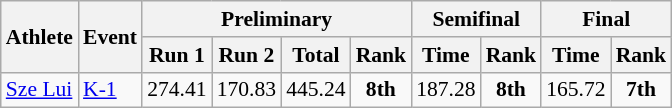<table class=wikitable style="font-size:90%">
<tr>
<th rowspan=2>Athlete</th>
<th rowspan=2>Event</th>
<th colspan=4>Preliminary</th>
<th colspan=2>Semifinal</th>
<th colspan=2>Final</th>
</tr>
<tr>
<th>Run 1</th>
<th>Run 2</th>
<th>Total</th>
<th>Rank</th>
<th>Time</th>
<th>Rank</th>
<th>Time</th>
<th>Rank</th>
</tr>
<tr>
<td><a href='#'>Sze Lui</a></td>
<td><a href='#'>K-1</a></td>
<td align=center>274.41</td>
<td align=center>170.83</td>
<td align=center>445.24</td>
<td align=center><strong>8th</strong></td>
<td align=center>187.28</td>
<td align=center><strong>8th</strong></td>
<td align=center>165.72</td>
<td align=center><strong>7th</strong></td>
</tr>
</table>
